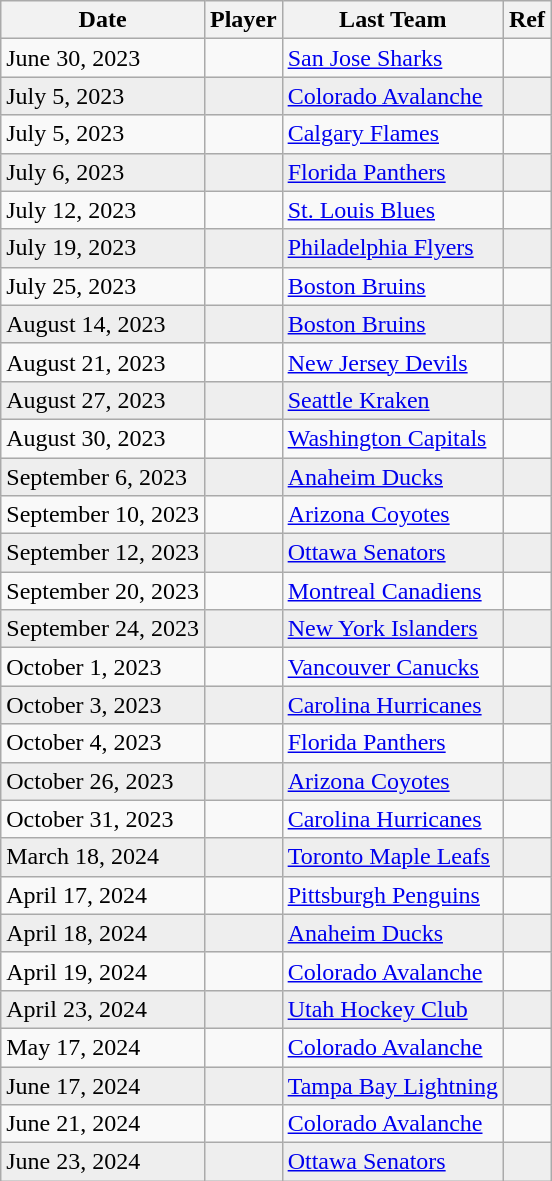<table class="wikitable sortable">
<tr>
<th>Date</th>
<th>Player</th>
<th>Last Team</th>
<th>Ref</th>
</tr>
<tr>
<td>June 30, 2023</td>
<td></td>
<td><a href='#'>San Jose Sharks</a></td>
<td></td>
</tr>
<tr bgcolor="eeeeee">
<td>July 5, 2023</td>
<td></td>
<td><a href='#'>Colorado Avalanche</a></td>
<td></td>
</tr>
<tr>
<td>July 5, 2023</td>
<td></td>
<td><a href='#'>Calgary Flames</a></td>
<td></td>
</tr>
<tr bgcolor="eeeeee">
<td>July 6, 2023</td>
<td></td>
<td><a href='#'>Florida Panthers</a></td>
<td></td>
</tr>
<tr>
<td>July 12, 2023</td>
<td></td>
<td><a href='#'>St. Louis Blues</a></td>
<td></td>
</tr>
<tr bgcolor="eeeeee">
<td>July 19, 2023</td>
<td></td>
<td><a href='#'>Philadelphia Flyers</a></td>
<td></td>
</tr>
<tr>
<td>July 25, 2023</td>
<td></td>
<td><a href='#'>Boston Bruins</a></td>
<td></td>
</tr>
<tr bgcolor="eeeeee">
<td>August 14, 2023</td>
<td></td>
<td><a href='#'>Boston Bruins</a></td>
<td></td>
</tr>
<tr>
<td>August 21, 2023</td>
<td></td>
<td><a href='#'>New Jersey Devils</a></td>
<td></td>
</tr>
<tr bgcolor="eeeeee">
<td>August 27, 2023</td>
<td></td>
<td><a href='#'>Seattle Kraken</a></td>
<td></td>
</tr>
<tr>
<td>August 30, 2023</td>
<td></td>
<td><a href='#'>Washington Capitals</a></td>
<td></td>
</tr>
<tr bgcolor="eeeeee">
<td>September 6, 2023</td>
<td></td>
<td><a href='#'>Anaheim Ducks</a></td>
<td></td>
</tr>
<tr>
<td>September 10, 2023</td>
<td></td>
<td><a href='#'>Arizona Coyotes</a></td>
<td></td>
</tr>
<tr bgcolor="eeeeee">
<td>September 12, 2023</td>
<td></td>
<td><a href='#'>Ottawa Senators</a></td>
<td></td>
</tr>
<tr>
<td>September 20, 2023</td>
<td></td>
<td><a href='#'>Montreal Canadiens</a></td>
<td></td>
</tr>
<tr bgcolor="eeeeee">
<td>September 24, 2023</td>
<td></td>
<td><a href='#'>New York Islanders</a></td>
<td></td>
</tr>
<tr>
<td>October 1, 2023</td>
<td></td>
<td><a href='#'>Vancouver Canucks</a></td>
<td></td>
</tr>
<tr bgcolor="eeeeee">
<td>October 3, 2023</td>
<td></td>
<td><a href='#'>Carolina Hurricanes</a></td>
<td></td>
</tr>
<tr>
<td>October 4, 2023</td>
<td></td>
<td><a href='#'>Florida Panthers</a></td>
<td></td>
</tr>
<tr bgcolor="eeeeee">
<td>October 26, 2023</td>
<td></td>
<td><a href='#'>Arizona Coyotes</a></td>
<td></td>
</tr>
<tr>
<td>October 31, 2023</td>
<td></td>
<td><a href='#'>Carolina Hurricanes</a></td>
<td></td>
</tr>
<tr bgcolor="eeeeee">
<td>March 18, 2024</td>
<td></td>
<td><a href='#'>Toronto Maple Leafs</a></td>
<td></td>
</tr>
<tr>
<td>April 17, 2024</td>
<td></td>
<td><a href='#'>Pittsburgh Penguins</a></td>
<td></td>
</tr>
<tr bgcolor="eeeeee">
<td>April 18, 2024</td>
<td></td>
<td><a href='#'>Anaheim Ducks</a></td>
<td></td>
</tr>
<tr>
<td>April 19, 2024</td>
<td></td>
<td><a href='#'>Colorado Avalanche</a></td>
<td></td>
</tr>
<tr bgcolor="eeeeee">
<td>April 23, 2024</td>
<td></td>
<td><a href='#'>Utah Hockey Club</a></td>
<td></td>
</tr>
<tr>
<td>May 17, 2024</td>
<td></td>
<td><a href='#'>Colorado Avalanche</a></td>
<td></td>
</tr>
<tr bgcolor="eeeeee">
<td>June 17, 2024</td>
<td></td>
<td><a href='#'>Tampa Bay Lightning</a></td>
<td></td>
</tr>
<tr>
<td>June 21, 2024</td>
<td></td>
<td><a href='#'>Colorado Avalanche</a></td>
<td></td>
</tr>
<tr bgcolor="eeeeee">
<td>June 23, 2024</td>
<td></td>
<td><a href='#'>Ottawa Senators</a></td>
<td></td>
</tr>
</table>
